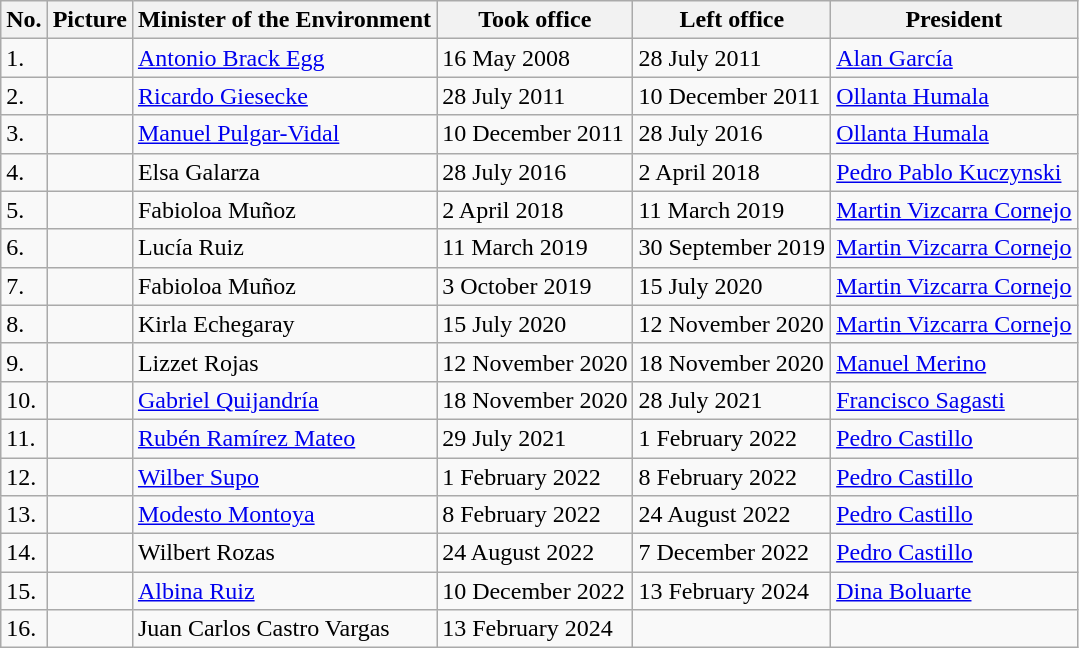<table class="wikitable">
<tr>
<th>No.</th>
<th>Picture</th>
<th>Minister of the Environment</th>
<th>Took office</th>
<th>Left office</th>
<th>President</th>
</tr>
<tr>
<td>1.</td>
<td></td>
<td><a href='#'>Antonio Brack Egg</a></td>
<td>16 May 2008</td>
<td>28 July 2011</td>
<td><a href='#'>Alan García</a></td>
</tr>
<tr>
<td>2.</td>
<td></td>
<td><a href='#'>Ricardo Giesecke</a></td>
<td>28 July 2011</td>
<td>10 December 2011</td>
<td><a href='#'>Ollanta Humala</a></td>
</tr>
<tr>
<td>3.</td>
<td></td>
<td><a href='#'>Manuel Pulgar-Vidal</a></td>
<td>10 December 2011</td>
<td>28 July 2016</td>
<td><a href='#'>Ollanta Humala</a></td>
</tr>
<tr>
<td>4.</td>
<td></td>
<td>Elsa Galarza</td>
<td>28 July 2016</td>
<td>2 April 2018</td>
<td><a href='#'>Pedro Pablo Kuczynski</a></td>
</tr>
<tr>
<td>5.</td>
<td></td>
<td>Fabioloa Muñoz</td>
<td>2 April 2018</td>
<td>11 March 2019</td>
<td><a href='#'>Martin Vizcarra Cornejo</a></td>
</tr>
<tr>
<td>6.</td>
<td></td>
<td>Lucía Ruiz</td>
<td>11 March 2019</td>
<td>30 September 2019</td>
<td><a href='#'>Martin Vizcarra Cornejo</a></td>
</tr>
<tr>
<td>7.</td>
<td></td>
<td>Fabioloa Muñoz</td>
<td>3 October 2019</td>
<td>15 July 2020</td>
<td><a href='#'>Martin Vizcarra Cornejo</a></td>
</tr>
<tr>
<td>8.</td>
<td></td>
<td>Kirla Echegaray</td>
<td>15 July 2020</td>
<td>12 November 2020</td>
<td><a href='#'>Martin Vizcarra Cornejo</a></td>
</tr>
<tr>
<td>9.</td>
<td></td>
<td>Lizzet Rojas</td>
<td>12 November 2020</td>
<td>18 November 2020</td>
<td><a href='#'>Manuel Merino</a></td>
</tr>
<tr>
<td>10.</td>
<td></td>
<td><a href='#'>Gabriel Quijandría</a></td>
<td>18 November 2020</td>
<td>28 July 2021</td>
<td><a href='#'>Francisco Sagasti</a></td>
</tr>
<tr>
<td>11.</td>
<td></td>
<td><a href='#'>Rubén Ramírez Mateo</a></td>
<td>29 July 2021</td>
<td>1 February 2022</td>
<td><a href='#'>Pedro Castillo</a></td>
</tr>
<tr>
<td>12.</td>
<td></td>
<td><a href='#'>Wilber Supo</a></td>
<td>1 February 2022</td>
<td>8 February 2022</td>
<td><a href='#'>Pedro Castillo</a></td>
</tr>
<tr>
<td>13.</td>
<td></td>
<td><a href='#'>Modesto Montoya</a></td>
<td>8 February 2022</td>
<td>24 August 2022</td>
<td><a href='#'>Pedro Castillo</a></td>
</tr>
<tr>
<td>14.</td>
<td></td>
<td>Wilbert Rozas</td>
<td>24 August 2022</td>
<td>7 December 2022</td>
<td><a href='#'>Pedro Castillo</a></td>
</tr>
<tr>
<td>15.</td>
<td></td>
<td><a href='#'>Albina Ruiz</a></td>
<td>10 December 2022</td>
<td>13 February 2024</td>
<td><a href='#'>Dina Boluarte</a></td>
</tr>
<tr>
<td>16.</td>
<td></td>
<td>Juan Carlos Castro Vargas</td>
<td>13 February 2024</td>
<td></td>
<td></td>
</tr>
</table>
